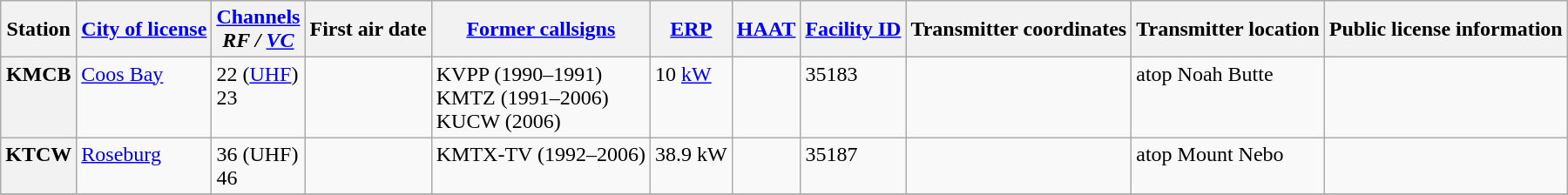<table class="wikitable">
<tr>
<th scope = "col">Station</th>
<th scope = "col"><a href='#'>City of license</a></th>
<th scope = "col"><a href='#'>Channels</a><br><em>RF / <a href='#'>VC</a></em></th>
<th scope = "col">First air date</th>
<th scope = "col"><a href='#'>Former callsigns</a></th>
<th scope = "col"><a href='#'>ERP</a></th>
<th scope = "col"><a href='#'>HAAT</a></th>
<th scope = "col"><a href='#'>Facility ID</a></th>
<th scope = "col">Transmitter coordinates</th>
<th scope = "col">Transmitter location</th>
<th scope = "col">Public license information</th>
</tr>
<tr style="vertical-align: top; text-align: left;">
<th scope = "row">KMCB</th>
<td><a href='#'>Coos Bay</a></td>
<td>22 (<a href='#'>UHF</a>)<br>23</td>
<td></td>
<td>KVPP (1990–1991)<br>KMTZ (1991–2006)<br>KUCW (2006)</td>
<td>10 <a href='#'>kW</a></td>
<td></td>
<td>35183</td>
<td></td>
<td>atop Noah Butte</td>
<td><br></td>
</tr>
<tr style="vertical-align: top; text-align: left;">
<th scope = "row">KTCW</th>
<td><a href='#'>Roseburg</a></td>
<td>36 (UHF)<br>46</td>
<td></td>
<td>KMTX-TV (1992–2006)</td>
<td>38.9 kW</td>
<td></td>
<td>35187</td>
<td></td>
<td>atop Mount Nebo</td>
<td><br></td>
</tr>
<tr style="vertical-align: top; text-align: left;">
</tr>
</table>
